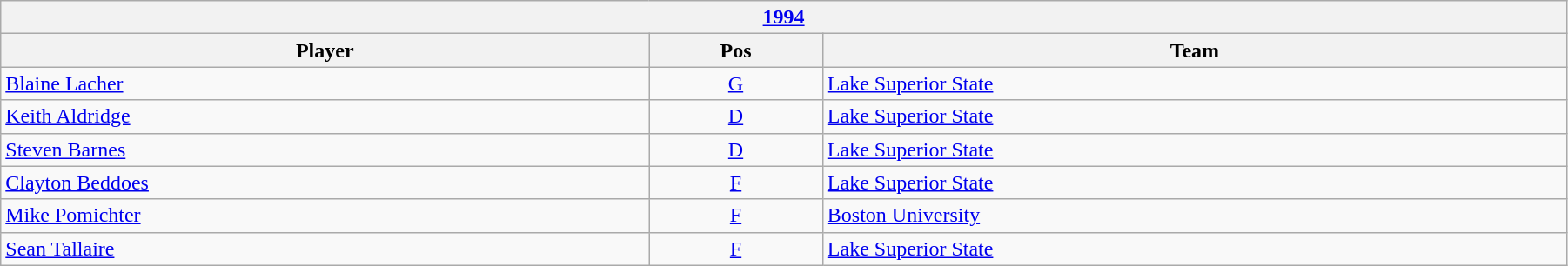<table class="wikitable" width=95%>
<tr>
<th colspan=3><a href='#'>1994</a></th>
</tr>
<tr>
<th>Player</th>
<th>Pos</th>
<th>Team</th>
</tr>
<tr>
<td><a href='#'>Blaine Lacher</a></td>
<td style="text-align:center;"><a href='#'>G</a></td>
<td><a href='#'>Lake Superior State</a></td>
</tr>
<tr>
<td><a href='#'>Keith Aldridge</a></td>
<td style="text-align:center;"><a href='#'>D</a></td>
<td><a href='#'>Lake Superior State</a></td>
</tr>
<tr>
<td><a href='#'>Steven Barnes</a></td>
<td style="text-align:center;"><a href='#'>D</a></td>
<td><a href='#'>Lake Superior State</a></td>
</tr>
<tr>
<td><a href='#'>Clayton Beddoes</a></td>
<td style="text-align:center;"><a href='#'>F</a></td>
<td><a href='#'>Lake Superior State</a></td>
</tr>
<tr>
<td><a href='#'>Mike Pomichter</a></td>
<td style="text-align:center;"><a href='#'>F</a></td>
<td><a href='#'>Boston University</a></td>
</tr>
<tr>
<td><a href='#'>Sean Tallaire</a></td>
<td style="text-align:center;"><a href='#'>F</a></td>
<td><a href='#'>Lake Superior State</a></td>
</tr>
</table>
